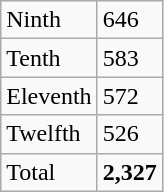<table class="wikitable">
<tr>
<td>Ninth</td>
<td>646</td>
</tr>
<tr>
<td>Tenth</td>
<td>583</td>
</tr>
<tr>
<td>Eleventh</td>
<td>572</td>
</tr>
<tr>
<td>Twelfth</td>
<td>526</td>
</tr>
<tr>
<td>Total</td>
<td><strong>2,327</strong></td>
</tr>
</table>
